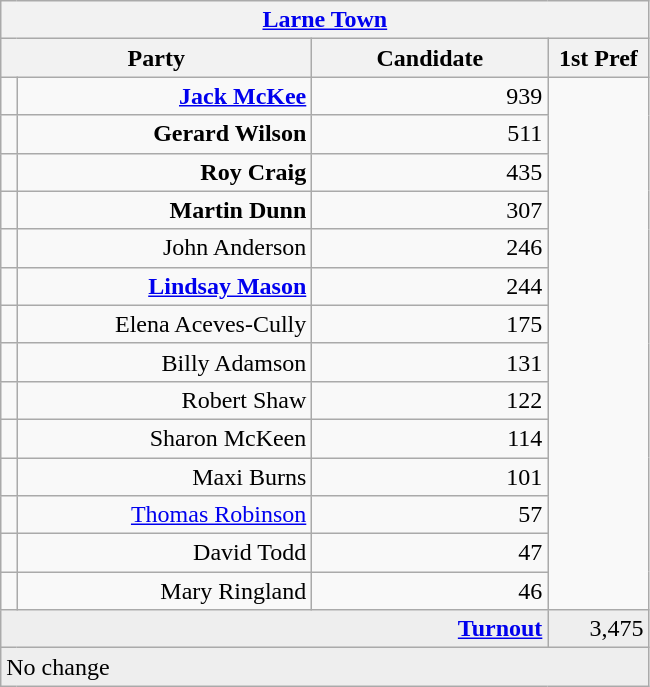<table class="wikitable">
<tr>
<th colspan="4" align="center"><a href='#'>Larne Town</a></th>
</tr>
<tr>
<th colspan="2" align="center" width=200>Party</th>
<th width=150>Candidate</th>
<th width=60>1st Pref</th>
</tr>
<tr>
<td></td>
<td align="right"><strong><a href='#'>Jack McKee</a></strong></td>
<td align="right">939</td>
</tr>
<tr>
<td></td>
<td align="right"><strong>Gerard Wilson</strong></td>
<td align="right">511</td>
</tr>
<tr>
<td></td>
<td align="right"><strong>Roy Craig</strong></td>
<td align="right">435</td>
</tr>
<tr>
<td></td>
<td align="right"><strong>Martin Dunn</strong></td>
<td align="right">307</td>
</tr>
<tr>
<td></td>
<td align="right">John Anderson</td>
<td align="right">246</td>
</tr>
<tr>
<td></td>
<td align="right"><strong><a href='#'>Lindsay Mason</a></strong></td>
<td align="right">244</td>
</tr>
<tr>
<td></td>
<td align="right">Elena Aceves-Cully</td>
<td align="right">175</td>
</tr>
<tr>
<td></td>
<td align="right">Billy Adamson</td>
<td align="right">131</td>
</tr>
<tr>
<td></td>
<td align="right">Robert Shaw</td>
<td align="right">122</td>
</tr>
<tr>
<td></td>
<td align="right">Sharon McKeen</td>
<td align="right">114</td>
</tr>
<tr>
<td></td>
<td align="right">Maxi Burns</td>
<td align="right">101</td>
</tr>
<tr>
<td></td>
<td align="right"><a href='#'>Thomas Robinson</a></td>
<td align="right">57</td>
</tr>
<tr>
<td></td>
<td align="right">David Todd</td>
<td align="right">47</td>
</tr>
<tr>
<td></td>
<td align="right">Mary Ringland</td>
<td align="right">46</td>
</tr>
<tr bgcolor="EEEEEE">
<td colspan=3 align="right"><strong><a href='#'>Turnout</a></strong></td>
<td align="right">3,475</td>
</tr>
<tr>
<td colspan=4 bgcolor="EEEEEE">No change</td>
</tr>
</table>
